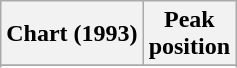<table class="wikitable sortable">
<tr>
<th>Chart (1993)</th>
<th>Peak<br>position</th>
</tr>
<tr>
</tr>
<tr>
</tr>
</table>
